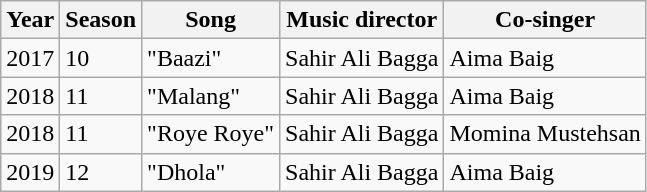<table class="wikitable">
<tr>
<th>Year</th>
<th>Season</th>
<th>Song</th>
<th>Music director</th>
<th>Co-singer</th>
</tr>
<tr>
<td>2017</td>
<td>10</td>
<td>"Baazi"</td>
<td>Sahir Ali Bagga</td>
<td>Aima Baig</td>
</tr>
<tr>
<td>2018</td>
<td>11</td>
<td>"Malang"</td>
<td>Sahir Ali Bagga</td>
<td>Aima Baig</td>
</tr>
<tr>
<td>2018</td>
<td>11</td>
<td>"Roye Roye"</td>
<td>Sahir Ali Bagga</td>
<td>Momina Mustehsan</td>
</tr>
<tr>
<td>2019</td>
<td>12</td>
<td>"Dhola"</td>
<td>Sahir Ali Bagga</td>
<td>Aima Baig</td>
</tr>
</table>
